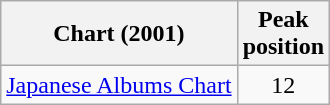<table class="wikitable sortable">
<tr>
<th>Chart (2001)</th>
<th>Peak<br>position</th>
</tr>
<tr>
<td><a href='#'>Japanese Albums Chart</a></td>
<td style="text-align:center;">12</td>
</tr>
</table>
